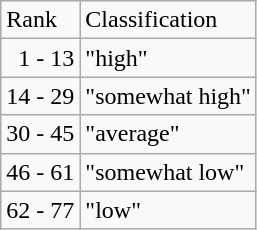<table class="wikitable" ---valign="top">
<tr>
<td>Rank</td>
<td>Classification</td>
</tr>
<tr>
<td>  1 - 13</td>
<td>"high"</td>
</tr>
<tr>
<td>14 - 29</td>
<td>"somewhat high"</td>
</tr>
<tr>
<td>30 - 45</td>
<td>"average"</td>
</tr>
<tr>
<td>46 - 61</td>
<td>"somewhat low"</td>
</tr>
<tr>
<td>62 - 77</td>
<td>"low"</td>
</tr>
</table>
